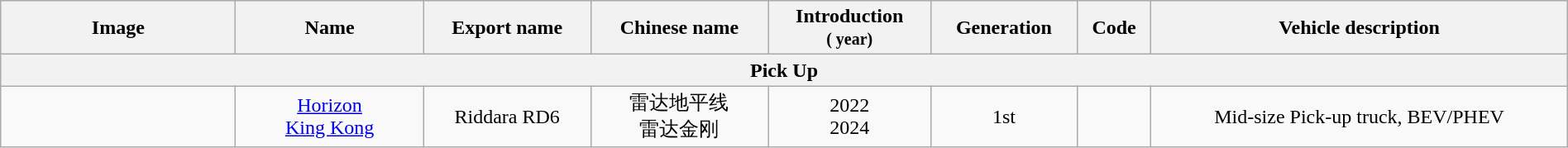<table class="wikitable" style="text-align: center; width: 100%">
<tr>
<th class="unsortable" width="15%">Image</th>
<th class="unsortable" width="12%">Name</th>
<th>Export name</th>
<th>Chinese name</th>
<th>Introduction<br><small>( year)</small></th>
<th>Generation</th>
<th class="unsortable">Code</th>
<th class="unsortable">Vehicle description</th>
</tr>
<tr>
<th colspan="8">Pick Up</th>
</tr>
<tr>
<td></td>
<td><a href='#'>Horizon</a><br><a href='#'>King Kong</a></td>
<td>Riddara RD6</td>
<td>雷达地平线<br>雷达金刚</td>
<td>2022<br>2024</td>
<td>1st</td>
<td></td>
<td>Mid-size Pick-up truck, BEV/PHEV</td>
</tr>
</table>
